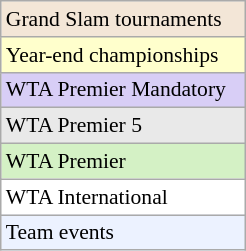<table class=wikitable style=font-size:90%;width:13%>
<tr style="background:#F3E6D7;">
<td>Grand Slam tournaments</td>
</tr>
<tr style="background:#ffc;">
<td>Year-end championships</td>
</tr>
<tr style="background:#d8cef6;">
<td>WTA Premier Mandatory</td>
</tr>
<tr style="background:#E9E9E9;">
<td>WTA Premier 5</td>
</tr>
<tr style="background:#D4F1C5;">
<td>WTA Premier</td>
</tr>
<tr style="background:#fff;">
<td>WTA International</td>
</tr>
<tr style="background:#ECF2FF;">
<td>Team events</td>
</tr>
</table>
